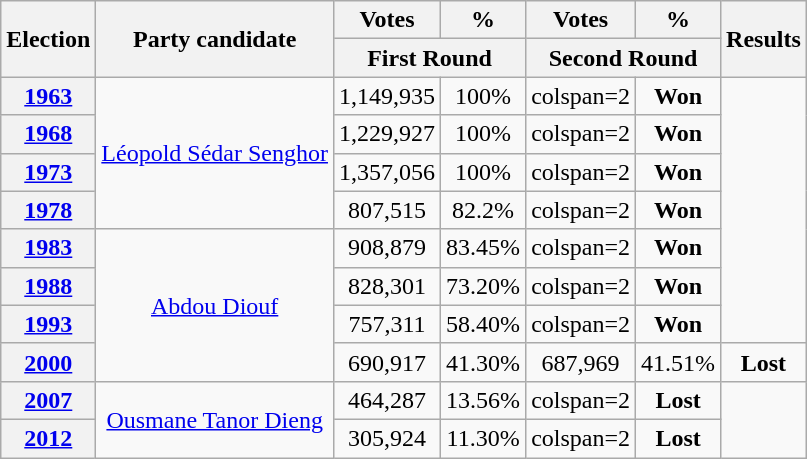<table class=wikitable style=text-align:center>
<tr>
<th rowspan="2"><strong>Election</strong></th>
<th rowspan="2">Party candidate</th>
<th><strong>Votes</strong></th>
<th><strong>%</strong></th>
<th><strong>Votes</strong></th>
<th><strong>%</strong></th>
<th rowspan="2">Results</th>
</tr>
<tr>
<th colspan="2">First Round</th>
<th colspan="2">Second Round</th>
</tr>
<tr>
<th><a href='#'>1963</a></th>
<td rowspan="4"><a href='#'>Léopold Sédar Senghor</a></td>
<td>1,149,935</td>
<td>100%</td>
<td>colspan=2 </td>
<td><strong>Won</strong> </td>
</tr>
<tr>
<th><a href='#'>1968</a></th>
<td>1,229,927</td>
<td>100%</td>
<td>colspan=2 </td>
<td><strong>Won</strong> </td>
</tr>
<tr>
<th><a href='#'>1973</a></th>
<td>1,357,056</td>
<td>100%</td>
<td>colspan=2 </td>
<td><strong>Won</strong> </td>
</tr>
<tr>
<th><a href='#'>1978</a></th>
<td>807,515</td>
<td>82.2%</td>
<td>colspan=2 </td>
<td><strong>Won</strong> </td>
</tr>
<tr>
<th><a href='#'>1983</a></th>
<td rowspan="4"><a href='#'>Abdou Diouf</a></td>
<td>908,879</td>
<td>83.45%</td>
<td>colspan=2 </td>
<td><strong>Won</strong> </td>
</tr>
<tr>
<th><a href='#'>1988</a></th>
<td>828,301</td>
<td>73.20%</td>
<td>colspan=2 </td>
<td><strong>Won</strong> </td>
</tr>
<tr>
<th><a href='#'>1993</a></th>
<td>757,311</td>
<td>58.40%</td>
<td>colspan=2 </td>
<td><strong>Won</strong> </td>
</tr>
<tr>
<th><a href='#'>2000</a></th>
<td>690,917</td>
<td>41.30%</td>
<td>687,969</td>
<td>41.51%</td>
<td><strong>Lost</strong> </td>
</tr>
<tr>
<th><a href='#'>2007</a></th>
<td rowspan="2"><a href='#'>Ousmane Tanor Dieng</a></td>
<td>464,287</td>
<td>13.56%</td>
<td>colspan=2 </td>
<td><strong>Lost</strong> </td>
</tr>
<tr>
<th><a href='#'>2012</a></th>
<td>305,924</td>
<td>11.30%</td>
<td>colspan=2 </td>
<td><strong>Lost</strong> </td>
</tr>
</table>
